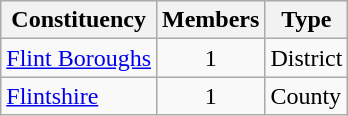<table class="wikitable sortable">
<tr>
<th>Constituency</th>
<th>Members</th>
<th>Type</th>
</tr>
<tr>
<td><a href='#'>Flint Boroughs</a></td>
<td align="center">1</td>
<td>District</td>
</tr>
<tr>
<td><a href='#'>Flintshire</a></td>
<td align="center">1</td>
<td>County</td>
</tr>
</table>
